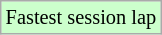<table class="wikitable sortable" style="font-size: 85%;">
<tr style="background:#ccffcc;">
<td>Fastest session lap</td>
</tr>
</table>
